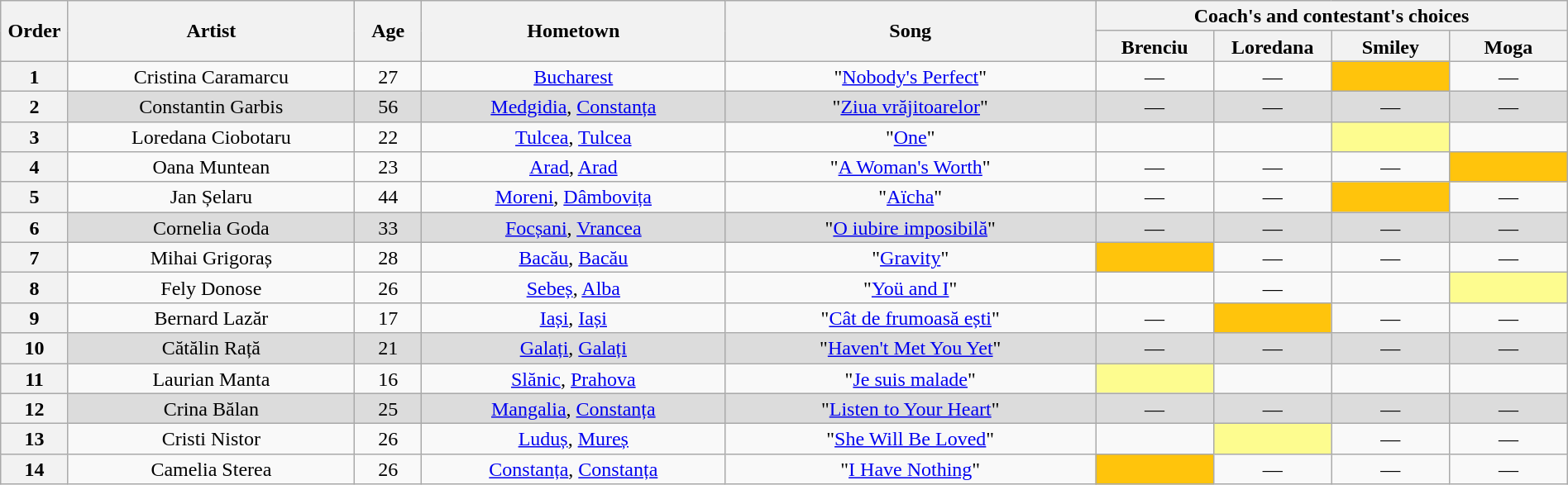<table class="wikitable" style="text-align:center; line-height:17px; width:100%;">
<tr>
<th scope="col" rowspan="2" style="width:04%;">Order</th>
<th scope="col" rowspan="2" style="width:17%;">Artist</th>
<th scope="col" rowspan="2" style="width:04%;">Age</th>
<th scope="col" rowspan="2" style="width:18%;">Hometown</th>
<th scope="col" rowspan="2" style="width:22%;">Song</th>
<th scope="col" colspan="4" style="width:24%;">Coach's and contestant's choices</th>
</tr>
<tr>
<th style="width:07%;">Brenciu</th>
<th style="width:07%;">Loredana</th>
<th style="width:07%;">Smiley</th>
<th style="width:07%;">Moga</th>
</tr>
<tr>
<th>1</th>
<td>Cristina Caramarcu</td>
<td>27</td>
<td><a href='#'>Bucharest</a></td>
<td>"<a href='#'>Nobody's Perfect</a>"</td>
<td>—</td>
<td>—</td>
<td style="background:#ffc40c;"><strong></strong></td>
<td>—</td>
</tr>
<tr style="background:#dcdcdc;">
<th>2</th>
<td>Constantin Garbis</td>
<td>56</td>
<td><a href='#'>Medgidia</a>, <a href='#'>Constanța</a></td>
<td>"<a href='#'>Ziua vrăjitoarelor</a>"</td>
<td>—</td>
<td>—</td>
<td>—</td>
<td>—</td>
</tr>
<tr>
<th>3</th>
<td>Loredana Ciobotaru</td>
<td>22</td>
<td><a href='#'>Tulcea</a>, <a href='#'>Tulcea</a></td>
<td>"<a href='#'>One</a>"</td>
<td><strong></strong></td>
<td><strong></strong></td>
<td style="background:#fdfc8f;"><strong></strong></td>
<td><strong></strong></td>
</tr>
<tr>
<th>4</th>
<td>Oana Muntean</td>
<td>23</td>
<td><a href='#'>Arad</a>, <a href='#'>Arad</a></td>
<td>"<a href='#'>A Woman's Worth</a>"</td>
<td>—</td>
<td>—</td>
<td>—</td>
<td style="background:#ffc40c;"><strong></strong></td>
</tr>
<tr>
<th>5</th>
<td>Jan Șelaru</td>
<td>44</td>
<td><a href='#'>Moreni</a>, <a href='#'>Dâmbovița</a></td>
<td>"<a href='#'>Aïcha</a>"</td>
<td>—</td>
<td>—</td>
<td style="background:#ffc40c;"><strong></strong></td>
<td>—</td>
</tr>
<tr style="background:#dcdcdc;">
<th>6</th>
<td>Cornelia Goda</td>
<td>33</td>
<td><a href='#'>Focșani</a>, <a href='#'>Vrancea</a></td>
<td>"<a href='#'>O iubire imposibilă</a>"</td>
<td>—</td>
<td>—</td>
<td>—</td>
<td>—</td>
</tr>
<tr>
<th>7</th>
<td>Mihai Grigoraș</td>
<td>28</td>
<td><a href='#'>Bacău</a>, <a href='#'>Bacău</a></td>
<td>"<a href='#'>Gravity</a>"</td>
<td style="background:#ffc40c;"><strong></strong></td>
<td>—</td>
<td>—</td>
<td>—</td>
</tr>
<tr>
<th>8</th>
<td>Fely Donose</td>
<td>26</td>
<td><a href='#'>Sebeș</a>, <a href='#'>Alba</a></td>
<td>"<a href='#'>Yoü and I</a>"</td>
<td><strong></strong></td>
<td>—</td>
<td><strong></strong></td>
<td style="background:#fdfc8f;"><strong></strong></td>
</tr>
<tr>
<th>9</th>
<td>Bernard Lazăr</td>
<td>17</td>
<td><a href='#'>Iași</a>, <a href='#'>Iași</a></td>
<td>"<a href='#'>Cât de frumoasă ești</a>"</td>
<td>—</td>
<td style="background:#ffc40c;"><strong></strong></td>
<td>—</td>
<td>—</td>
</tr>
<tr style="background:#dcdcdc;">
<th>10</th>
<td>Cătălin Rață</td>
<td>21</td>
<td><a href='#'>Galați</a>, <a href='#'>Galați</a></td>
<td>"<a href='#'>Haven't Met You Yet</a>"</td>
<td>—</td>
<td>—</td>
<td>—</td>
<td>—</td>
</tr>
<tr>
<th>11</th>
<td>Laurian Manta</td>
<td>16</td>
<td><a href='#'>Slănic</a>, <a href='#'>Prahova</a></td>
<td>"<a href='#'>Je suis malade</a>"</td>
<td style="background:#fdfc8f;"><strong></strong></td>
<td><strong></strong></td>
<td><strong></strong></td>
<td><strong></strong></td>
</tr>
<tr style="background:#dcdcdc;">
<th>12</th>
<td>Crina Bălan</td>
<td>25</td>
<td><a href='#'>Mangalia</a>, <a href='#'>Constanța</a></td>
<td>"<a href='#'>Listen to Your Heart</a>"</td>
<td>—</td>
<td>—</td>
<td>—</td>
<td>—</td>
</tr>
<tr>
<th>13</th>
<td>Cristi Nistor</td>
<td>26</td>
<td><a href='#'>Luduș</a>, <a href='#'>Mureș</a></td>
<td>"<a href='#'>She Will Be Loved</a>"</td>
<td><strong></strong></td>
<td style="background:#fdfc8f;"><strong></strong></td>
<td>—</td>
<td>—</td>
</tr>
<tr>
<th>14</th>
<td>Camelia Sterea</td>
<td>26</td>
<td><a href='#'>Constanța</a>, <a href='#'>Constanța</a></td>
<td>"<a href='#'>I Have Nothing</a>"</td>
<td style="background:#ffc40c;"><strong></strong></td>
<td>—</td>
<td>—</td>
<td>—</td>
</tr>
</table>
